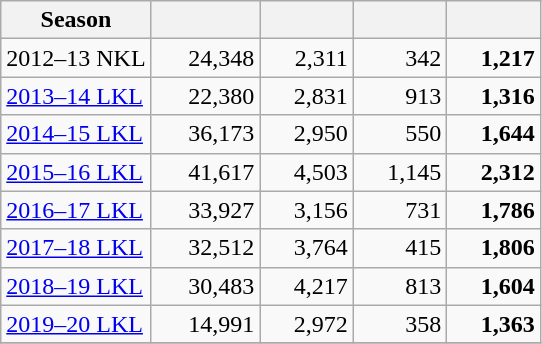<table class="wikitable sortable" style="text-align:right">
<tr>
<th>Season</th>
<th width=65></th>
<th width=55></th>
<th width=55></th>
<th width=55></th>
</tr>
<tr>
<td align=left>2012–13 NKL</td>
<td>24,348</td>
<td>2,311</td>
<td>342</td>
<td><strong>1,217</strong></td>
</tr>
<tr>
<td align=left><a href='#'>2013–14 LKL</a></td>
<td>22,380</td>
<td>2,831</td>
<td>913</td>
<td><strong>1,316</strong></td>
</tr>
<tr>
<td align=left><a href='#'>2014–15 LKL</a></td>
<td>36,173</td>
<td>2,950</td>
<td>550</td>
<td><strong>1,644</strong></td>
</tr>
<tr>
<td align=left><a href='#'>2015–16 LKL</a></td>
<td>41,617</td>
<td>4,503</td>
<td>1,145</td>
<td><strong>2,312</strong></td>
</tr>
<tr>
<td align=left><a href='#'>2016–17 LKL</a></td>
<td>33,927</td>
<td>3,156</td>
<td>731</td>
<td><strong>1,786</strong></td>
</tr>
<tr>
<td align=left><a href='#'>2017–18 LKL</a></td>
<td>32,512</td>
<td>3,764</td>
<td>415</td>
<td><strong>1,806</strong></td>
</tr>
<tr>
<td align=left><a href='#'>2018–19 LKL</a></td>
<td>30,483</td>
<td>4,217</td>
<td>813</td>
<td><strong>1,604</strong></td>
</tr>
<tr>
<td align=left><a href='#'>2019–20 LKL</a></td>
<td>14,991</td>
<td>2,972</td>
<td>358</td>
<td><strong>1,363</strong></td>
</tr>
<tr>
</tr>
</table>
